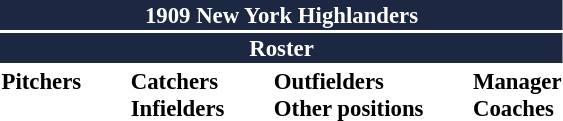<table class="toccolours" style="font-size: 95%;">
<tr>
<th colspan="10" style="background:#1c2841; color:white; text-align:center;">1909 New York Highlanders</th>
</tr>
<tr>
<td colspan="10" style="background:#1c2841; color:white; text-align:center;"><strong>Roster</strong></td>
</tr>
<tr>
<td valign="top"><strong>Pitchers</strong><br>











</td>
<td style="width:25px;"></td>
<td valign="top"><strong>Catchers</strong><br>


<strong>Infielders</strong>












</td>
<td style="width:25px;"></td>
<td valign="top"><strong>Outfielders</strong><br>




<strong>Other positions</strong>
</td>
<td style="width:25px;"></td>
<td valign="top"><strong>Manager</strong><br>
<strong>Coaches</strong>
</td>
</tr>
</table>
